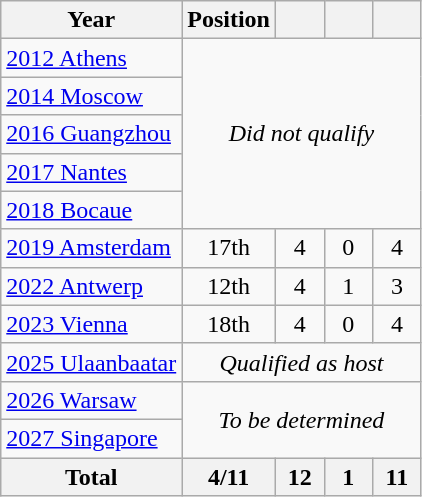<table class="wikitable" style="text-align: center;">
<tr>
<th>Year</th>
<th>Position</th>
<th width=25px></th>
<th width=25px></th>
<th width=25px></th>
</tr>
<tr>
<td style="text-align:left;"> <a href='#'>2012 Athens</a></td>
<td colspan=4 rowspan=5><em>Did not qualify</em></td>
</tr>
<tr>
<td style="text-align:left;"> <a href='#'>2014 Moscow</a></td>
</tr>
<tr>
<td style="text-align:left;"> <a href='#'>2016 Guangzhou</a></td>
</tr>
<tr>
<td style="text-align:left;"> <a href='#'>2017 Nantes</a></td>
</tr>
<tr>
<td style="text-align:left;"> <a href='#'>2018 Bocaue</a></td>
</tr>
<tr>
<td style="text-align:left;"> <a href='#'>2019 Amsterdam</a></td>
<td>17th</td>
<td>4</td>
<td>0</td>
<td>4</td>
</tr>
<tr>
<td style="text-align:left;"> <a href='#'>2022 Antwerp</a></td>
<td>12th</td>
<td>4</td>
<td>1</td>
<td>3</td>
</tr>
<tr>
<td style="text-align:left;"> <a href='#'>2023 Vienna</a></td>
<td>18th</td>
<td>4</td>
<td>0</td>
<td>4</td>
</tr>
<tr>
<td style="text-align:left;"> <a href='#'>2025 Ulaanbaatar</a></td>
<td colspan=4><em>Qualified as host</em></td>
</tr>
<tr>
<td style="text-align:left;"> <a href='#'>2026 Warsaw</a></td>
<td colspan=4 rowspan=2><em>To be determined</em></td>
</tr>
<tr>
<td style="text-align:left;"> <a href='#'>2027 Singapore</a></td>
</tr>
<tr>
<th>Total</th>
<th>4/11</th>
<th>12</th>
<th>1</th>
<th>11</th>
</tr>
</table>
